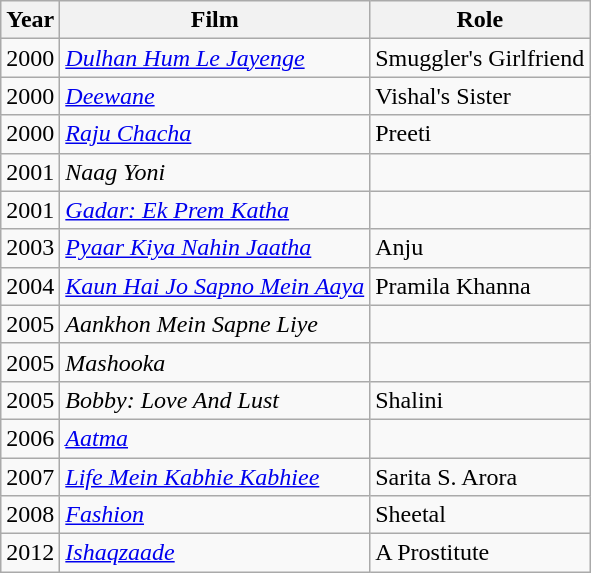<table class="wikitable sortable">
<tr>
<th>Year</th>
<th>Film</th>
<th>Role</th>
</tr>
<tr>
<td>2000</td>
<td><em><a href='#'>Dulhan Hum Le Jayenge</a></em></td>
<td>Smuggler's Girlfriend</td>
</tr>
<tr>
<td>2000</td>
<td><em><a href='#'>Deewane</a></em></td>
<td>Vishal's Sister</td>
</tr>
<tr>
<td>2000</td>
<td><em><a href='#'>Raju Chacha</a></em></td>
<td>Preeti</td>
</tr>
<tr>
<td>2001</td>
<td><em>Naag Yoni</em></td>
<td></td>
</tr>
<tr>
<td>2001</td>
<td><em><a href='#'>Gadar: Ek Prem Katha</a></em></td>
<td></td>
</tr>
<tr>
<td>2003</td>
<td><em><a href='#'>Pyaar Kiya Nahin Jaatha</a></em></td>
<td>Anju</td>
</tr>
<tr>
<td>2004</td>
<td><em><a href='#'>Kaun Hai Jo Sapno Mein Aaya</a></em></td>
<td>Pramila Khanna</td>
</tr>
<tr>
<td>2005</td>
<td><em>Aankhon Mein Sapne Liye</em></td>
<td></td>
</tr>
<tr>
<td>2005</td>
<td><em>Mashooka</em></td>
<td></td>
</tr>
<tr>
<td>2005</td>
<td><em>Bobby: Love And Lust</em></td>
<td>Shalini</td>
</tr>
<tr>
<td>2006</td>
<td><em><a href='#'>Aatma</a></em></td>
<td></td>
</tr>
<tr>
<td>2007</td>
<td><em><a href='#'>Life Mein Kabhie Kabhiee</a></em></td>
<td>Sarita S. Arora</td>
</tr>
<tr>
<td>2008</td>
<td><em><a href='#'>Fashion</a></em></td>
<td>Sheetal</td>
</tr>
<tr>
<td>2012</td>
<td><em><a href='#'>Ishaqzaade</a></em></td>
<td>A Prostitute</td>
</tr>
</table>
